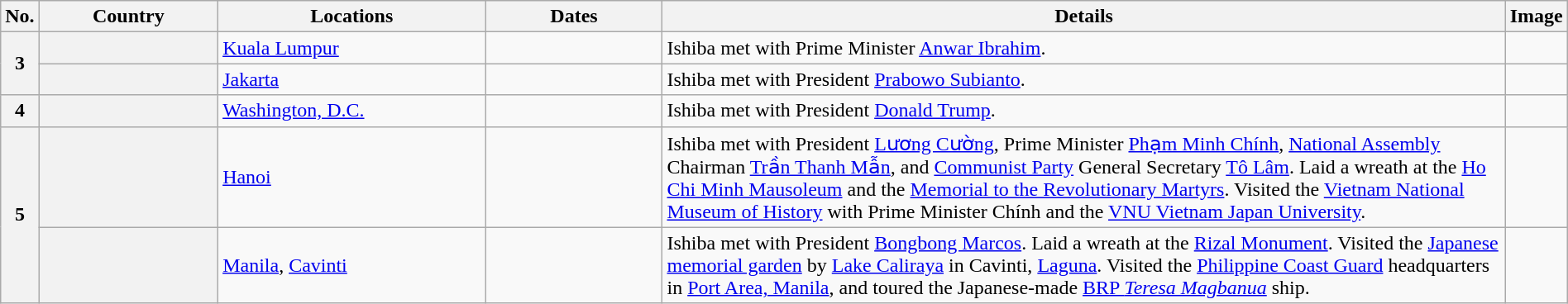<table class="wikitable sortable" border="1" style="margin: 1em auto 1em auto">
<tr>
<th>No.</th>
<th scope="col" style="width: 12%;">Country</th>
<th scope="col" style="width: 18%;">Locations</th>
<th scope="col" style="width: 12%;">Dates</th>
<th class="unsortable" scope="col" style="width: 58%;">Details</th>
<th scope="col" class="unsortable">Image</th>
</tr>
<tr>
<th rowspan="2">3</th>
<th></th>
<td><a href='#'>Kuala Lumpur</a></td>
<td></td>
<td>Ishiba met with Prime Minister <a href='#'>Anwar Ibrahim</a>.</td>
<td></td>
</tr>
<tr>
<th></th>
<td><a href='#'>Jakarta</a></td>
<td></td>
<td>Ishiba met with President <a href='#'>Prabowo Subianto</a>.</td>
<td></td>
</tr>
<tr>
<th>4</th>
<th></th>
<td><a href='#'>Washington, D.C.</a></td>
<td></td>
<td>Ishiba met with President <a href='#'>Donald Trump</a>.</td>
<td></td>
</tr>
<tr>
<th rowspan="2">5</th>
<th></th>
<td><a href='#'>Hanoi</a></td>
<td></td>
<td>Ishiba met with President <a href='#'>Lương Cường</a>, Prime Minister <a href='#'>Phạm Minh Chính</a>, <a href='#'>National Assembly</a> Chairman <a href='#'>Trần Thanh Mẫn</a>, and <a href='#'>Communist Party</a> General Secretary <a href='#'>Tô Lâm</a>. Laid a wreath at the <a href='#'>Ho Chi Minh Mausoleum</a> and the <a href='#'>Memorial to the Revolutionary Martyrs</a>. Visited the <a href='#'>Vietnam National Museum of History</a> with Prime Minister Chính and the <a href='#'>VNU Vietnam Japan University</a>.</td>
<td></td>
</tr>
<tr>
<th></th>
<td><a href='#'>Manila</a>, <a href='#'>Cavinti</a></td>
<td></td>
<td>Ishiba met with President <a href='#'>Bongbong Marcos</a>. Laid a wreath at the <a href='#'>Rizal Monument</a>. Visited the <a href='#'>Japanese memorial garden</a> by <a href='#'>Lake Caliraya</a> in Cavinti, <a href='#'>Laguna</a>. Visited the <a href='#'>Philippine Coast Guard</a> headquarters in <a href='#'>Port Area, Manila</a>, and toured the Japanese-made <a href='#'>BRP <em>Teresa Magbanua</em></a> ship.</td>
<td></td>
</tr>
</table>
